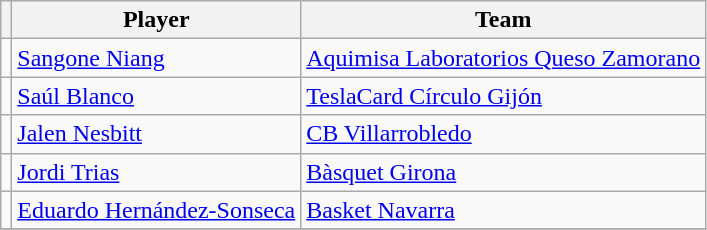<table class="wikitable sortable">
<tr>
<th style="text-align:center;"></th>
<th style="text-align:center;">Player</th>
<th style="text-align:center;">Team</th>
</tr>
<tr>
<td style="text-align:center;"></td>
<td> <a href='#'>Sangone Niang</a></td>
<td><a href='#'>Aquimisa Laboratorios Queso Zamorano</a></td>
</tr>
<tr>
<td style="text-align:center;"></td>
<td> <a href='#'>Saúl Blanco</a></td>
<td><a href='#'>TeslaCard Círculo Gijón</a></td>
</tr>
<tr>
<td style="text-align:center;"></td>
<td> <a href='#'>Jalen Nesbitt</a></td>
<td><a href='#'>CB Villarrobledo</a></td>
</tr>
<tr>
<td style="text-align:center;"></td>
<td> <a href='#'>Jordi Trias</a></td>
<td><a href='#'>Bàsquet Girona</a></td>
</tr>
<tr>
<td style="text-align:center;"></td>
<td> <a href='#'>Eduardo Hernández-Sonseca</a></td>
<td><a href='#'>Basket Navarra</a></td>
</tr>
<tr>
</tr>
</table>
